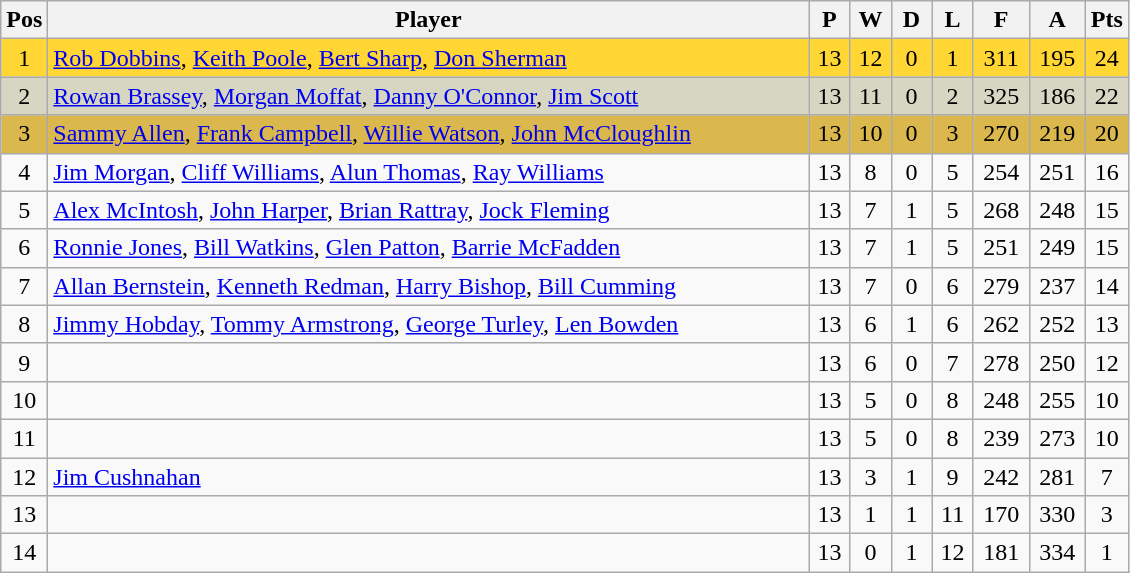<table class="wikitable" style="font-size: 100%">
<tr>
<th width=20>Pos</th>
<th width=500>Player</th>
<th width=20>P</th>
<th width=20>W</th>
<th width=20>D</th>
<th width=20>L</th>
<th width=30>F</th>
<th width=30>A</th>
<th width=20>Pts</th>
</tr>
<tr align=center style="background: #FFD633;">
<td>1</td>
<td align="left"> <a href='#'>Rob Dobbins</a>, <a href='#'>Keith Poole</a>, <a href='#'>Bert Sharp</a>, <a href='#'>Don Sherman</a></td>
<td>13</td>
<td>12</td>
<td>0</td>
<td>1</td>
<td>311</td>
<td>195</td>
<td>24</td>
</tr>
<tr align=center style="background: #D6D6C2;">
<td>2</td>
<td align="left"> <a href='#'>Rowan Brassey</a>, <a href='#'>Morgan Moffat</a>, <a href='#'>Danny O'Connor</a>, <a href='#'>Jim Scott</a></td>
<td>13</td>
<td>11</td>
<td>0</td>
<td>2</td>
<td>325</td>
<td>186</td>
<td>22</td>
</tr>
<tr align=center style="background: #DBB84D;">
<td>3</td>
<td align="left"> <a href='#'>Sammy Allen</a>, <a href='#'>Frank Campbell</a>, <a href='#'>Willie Watson</a>, <a href='#'>John McCloughlin</a></td>
<td>13</td>
<td>10</td>
<td>0</td>
<td>3</td>
<td>270</td>
<td>219</td>
<td>20</td>
</tr>
<tr align=center>
<td>4</td>
<td align="left"> <a href='#'>Jim Morgan</a>, <a href='#'>Cliff Williams</a>, <a href='#'>Alun Thomas</a>, <a href='#'>Ray Williams</a></td>
<td>13</td>
<td>8</td>
<td>0</td>
<td>5</td>
<td>254</td>
<td>251</td>
<td>16</td>
</tr>
<tr align=center>
<td>5</td>
<td align="left"> <a href='#'>Alex McIntosh</a>, <a href='#'>John Harper</a>, <a href='#'>Brian Rattray</a>, <a href='#'>Jock Fleming</a></td>
<td>13</td>
<td>7</td>
<td>1</td>
<td>5</td>
<td>268</td>
<td>248</td>
<td>15</td>
</tr>
<tr align=center>
<td>6</td>
<td align="left"> <a href='#'>Ronnie Jones</a>, <a href='#'>Bill Watkins</a>, <a href='#'>Glen Patton</a>, <a href='#'>Barrie McFadden</a></td>
<td>13</td>
<td>7</td>
<td>1</td>
<td>5</td>
<td>251</td>
<td>249</td>
<td>15</td>
</tr>
<tr align=center>
<td>7</td>
<td align="left"> <a href='#'>Allan Bernstein</a>, <a href='#'>Kenneth Redman</a>, <a href='#'>Harry Bishop</a>, <a href='#'>Bill Cumming</a></td>
<td>13</td>
<td>7</td>
<td>0</td>
<td>6</td>
<td>279</td>
<td>237</td>
<td>14</td>
</tr>
<tr align=center>
<td>8</td>
<td align="left"> <a href='#'>Jimmy Hobday</a>, <a href='#'>Tommy Armstrong</a>, <a href='#'>George Turley</a>, <a href='#'>Len Bowden</a></td>
<td>13</td>
<td>6</td>
<td>1</td>
<td>6</td>
<td>262</td>
<td>252</td>
<td>13</td>
</tr>
<tr align=center>
<td>9</td>
<td align="left"></td>
<td>13</td>
<td>6</td>
<td>0</td>
<td>7</td>
<td>278</td>
<td>250</td>
<td>12</td>
</tr>
<tr align=center>
<td>10</td>
<td align="left"></td>
<td>13</td>
<td>5</td>
<td>0</td>
<td>8</td>
<td>248</td>
<td>255</td>
<td>10</td>
</tr>
<tr align=center>
<td>11</td>
<td align="left"></td>
<td>13</td>
<td>5</td>
<td>0</td>
<td>8</td>
<td>239</td>
<td>273</td>
<td>10</td>
</tr>
<tr align=center>
<td>12</td>
<td align="left"> <a href='#'>Jim Cushnahan</a></td>
<td>13</td>
<td>3</td>
<td>1</td>
<td>9</td>
<td>242</td>
<td>281</td>
<td>7</td>
</tr>
<tr align=center>
<td>13</td>
<td align="left"></td>
<td>13</td>
<td>1</td>
<td>1</td>
<td>11</td>
<td>170</td>
<td>330</td>
<td>3</td>
</tr>
<tr align=center>
<td>14</td>
<td align="left"></td>
<td>13</td>
<td>0</td>
<td>1</td>
<td>12</td>
<td>181</td>
<td>334</td>
<td>1</td>
</tr>
</table>
